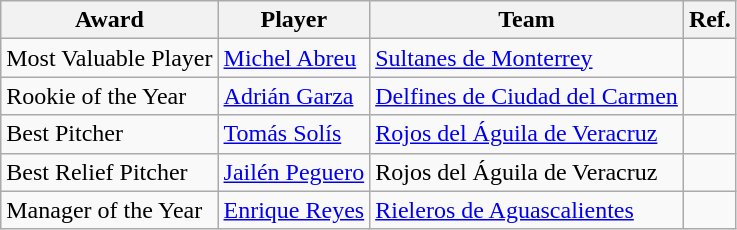<table class="wikitable">
<tr>
<th>Award</th>
<th>Player</th>
<th>Team</th>
<th>Ref.</th>
</tr>
<tr>
<td scope="row">Most Valuable Player</td>
<td> <a href='#'>Michel Abreu</a></td>
<td><a href='#'>Sultanes de Monterrey</a></td>
<td align=center></td>
</tr>
<tr>
<td scope="row">Rookie of the Year</td>
<td> <a href='#'>Adrián Garza</a></td>
<td><a href='#'>Delfines de Ciudad del Carmen</a></td>
<td align=center></td>
</tr>
<tr>
<td scope="row">Best Pitcher</td>
<td> <a href='#'>Tomás Solís</a></td>
<td><a href='#'>Rojos del Águila de Veracruz</a></td>
<td align=center></td>
</tr>
<tr>
<td scope="row">Best Relief Pitcher</td>
<td> <a href='#'>Jailén Peguero</a></td>
<td>Rojos del Águila de Veracruz</td>
<td align=center></td>
</tr>
<tr>
<td scope="row">Manager of the Year</td>
<td> <a href='#'>Enrique Reyes</a></td>
<td><a href='#'>Rieleros de Aguascalientes</a></td>
<td align=center></td>
</tr>
</table>
